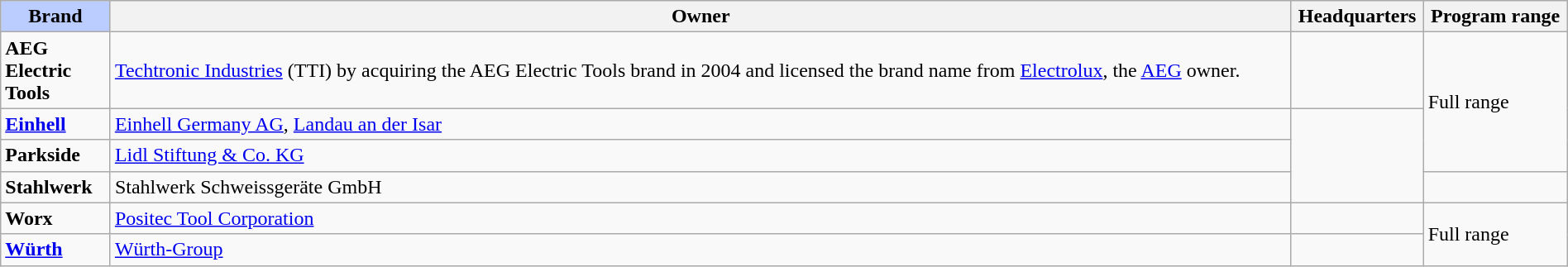<table class="wikitable" width="100%">
<tr>
<th style="background:#BBCCFF" width="7%" align="left">Brand</th>
<th>Owner</th>
<th>Headquarters</th>
<th>Program range</th>
</tr>
<tr>
<td><strong>AEG Electric Tools</strong></td>
<td><a href='#'>Techtronic Industries</a> (TTI) by acquiring the AEG Electric Tools brand in 2004 and licensed the brand name from <a href='#'>Electrolux</a>, the <a href='#'>AEG</a> owner.</td>
<td></td>
<td rowspan="3">Full range</td>
</tr>
<tr>
<td><strong><a href='#'>Einhell</a></strong></td>
<td><a href='#'>Einhell Germany AG</a>, <a href='#'>Landau an der Isar</a></td>
<td rowspan="3"></td>
</tr>
<tr>
<td><strong>Parkside</strong></td>
<td><a href='#'>Lidl Stiftung & Co. KG</a></td>
</tr>
<tr>
<td><strong>Stahlwerk</strong></td>
<td>Stahlwerk Schweissgeräte GmbH</td>
<td></td>
</tr>
<tr>
<td><strong>Worx</strong></td>
<td><a href='#'>Positec Tool Corporation</a></td>
<td></td>
<td rowspan="2">Full range</td>
</tr>
<tr>
<td><strong><a href='#'>Würth</a></strong></td>
<td><a href='#'>Würth-Group</a></td>
<td></td>
</tr>
</table>
